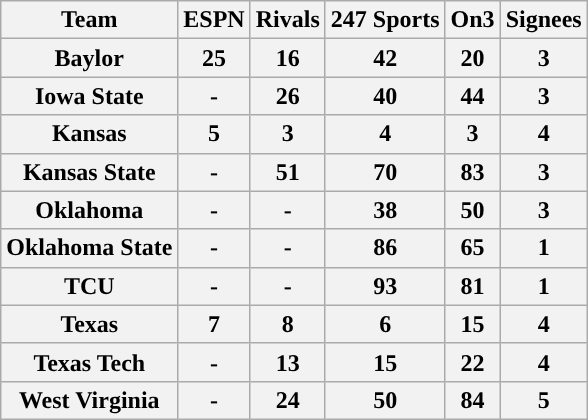<table class="wikitable">
<tr>
<th>Team</th>
<th>ESPN</th>
<th>Rivals</th>
<th>247 Sports</th>
<th>On3</th>
<th>Signees</th>
</tr>
<tr>
<th>Baylor</th>
<th>25</th>
<th>16</th>
<th>42</th>
<th>20</th>
<th>3</th>
</tr>
<tr>
<th>Iowa State</th>
<th>-</th>
<th>26</th>
<th>40</th>
<th>44</th>
<th>3</th>
</tr>
<tr>
<th>Kansas</th>
<th>5</th>
<th>3</th>
<th>4</th>
<th>3</th>
<th>4</th>
</tr>
<tr>
<th>Kansas State</th>
<th>-</th>
<th>51</th>
<th>70</th>
<th>83</th>
<th>3</th>
</tr>
<tr>
<th>Oklahoma</th>
<th>-</th>
<th>-</th>
<th>38</th>
<th>50</th>
<th>3</th>
</tr>
<tr>
<th>Oklahoma State</th>
<th>-</th>
<th>-</th>
<th>86</th>
<th>65</th>
<th>1</th>
</tr>
<tr>
<th>TCU</th>
<th>-</th>
<th>-</th>
<th>93</th>
<th>81</th>
<th>1</th>
</tr>
<tr>
<th>Texas</th>
<th>7</th>
<th>8</th>
<th>6</th>
<th>15</th>
<th>4</th>
</tr>
<tr>
<th>Texas Tech</th>
<th>-</th>
<th>13</th>
<th>15</th>
<th>22</th>
<th>4</th>
</tr>
<tr>
<th>West Virginia</th>
<th>-</th>
<th>24</th>
<th>50</th>
<th>84</th>
<th>5</th>
</tr>
</table>
